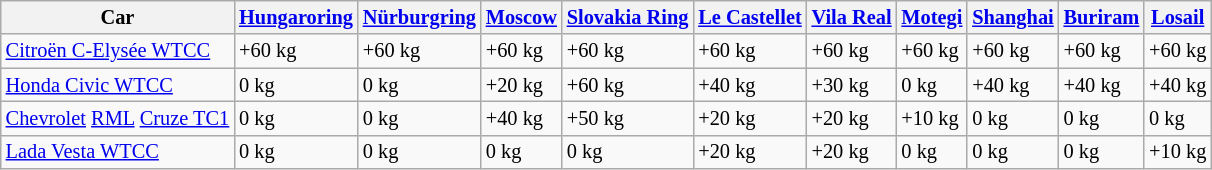<table class="wikitable" style="font-size: 85%">
<tr>
<th>Car</th>
<th><a href='#'>Hungaroring</a></th>
<th><a href='#'>Nürburgring</a></th>
<th><a href='#'>Moscow</a></th>
<th><a href='#'>Slovakia Ring</a></th>
<th><a href='#'>Le Castellet</a></th>
<th><a href='#'>Vila Real</a></th>
<th><a href='#'>Motegi</a></th>
<th><a href='#'>Shanghai</a></th>
<th><a href='#'>Buriram</a></th>
<th><a href='#'>Losail</a></th>
</tr>
<tr>
<td><a href='#'>Citroën C-Elysée WTCC</a></td>
<td>+60 kg</td>
<td>+60 kg</td>
<td>+60 kg</td>
<td>+60 kg</td>
<td>+60 kg</td>
<td>+60 kg</td>
<td>+60 kg</td>
<td>+60 kg</td>
<td>+60 kg</td>
<td>+60 kg</td>
</tr>
<tr>
<td><a href='#'>Honda Civic WTCC</a></td>
<td>0 kg</td>
<td>0 kg</td>
<td>+20 kg</td>
<td>+60 kg</td>
<td>+40 kg</td>
<td>+30 kg</td>
<td>0 kg</td>
<td>+40 kg</td>
<td>+40 kg</td>
<td>+40 kg</td>
</tr>
<tr>
<td><a href='#'>Chevrolet</a> <a href='#'>RML</a> <a href='#'>Cruze TC1</a></td>
<td>0 kg</td>
<td>0 kg</td>
<td>+40 kg</td>
<td>+50 kg</td>
<td>+20 kg</td>
<td>+20 kg</td>
<td>+10 kg</td>
<td>0 kg</td>
<td>0 kg</td>
<td>0 kg</td>
</tr>
<tr>
<td><a href='#'>Lada Vesta WTCC</a></td>
<td>0 kg</td>
<td>0 kg</td>
<td>0 kg</td>
<td>0 kg</td>
<td>+20 kg</td>
<td>+20 kg</td>
<td>0 kg</td>
<td>0 kg</td>
<td>0 kg</td>
<td>+10 kg</td>
</tr>
</table>
